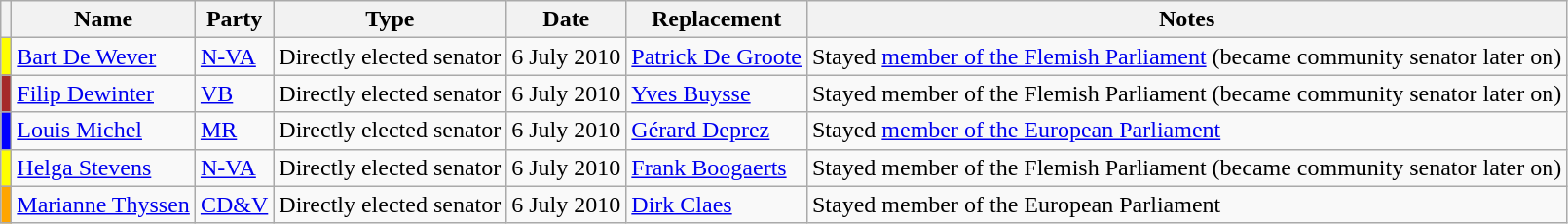<table class="wikitable sortable">
<tr>
<th></th>
<th>Name</th>
<th>Party</th>
<th>Type</th>
<th>Date</th>
<th>Replacement</th>
<th>Notes</th>
</tr>
<tr>
<td bgcolor="yellow"></td>
<td><a href='#'>Bart De Wever</a></td>
<td><a href='#'>N-VA</a></td>
<td>Directly elected senator</td>
<td>6 July 2010</td>
<td><a href='#'>Patrick De Groote</a></td>
<td>Stayed <a href='#'>member of the Flemish Parliament</a> (became community senator later on)</td>
</tr>
<tr>
<td bgcolor="brown"></td>
<td><a href='#'>Filip Dewinter</a></td>
<td><a href='#'>VB</a></td>
<td>Directly elected senator</td>
<td>6 July 2010</td>
<td><a href='#'>Yves Buysse</a></td>
<td>Stayed member of the Flemish Parliament (became community senator later on)</td>
</tr>
<tr>
<td bgcolor="blue"></td>
<td><a href='#'>Louis Michel</a></td>
<td><a href='#'>MR</a></td>
<td>Directly elected senator</td>
<td>6 July 2010</td>
<td><a href='#'>Gérard Deprez</a></td>
<td>Stayed <a href='#'>member of the European Parliament</a></td>
</tr>
<tr>
<td bgcolor="yellow"></td>
<td><a href='#'>Helga Stevens</a></td>
<td><a href='#'>N-VA</a></td>
<td>Directly elected senator</td>
<td>6 July 2010</td>
<td><a href='#'>Frank Boogaerts</a></td>
<td>Stayed member of the Flemish Parliament (became community senator later on)</td>
</tr>
<tr>
<td bgcolor="orange"></td>
<td><a href='#'>Marianne Thyssen</a></td>
<td><a href='#'>CD&V</a></td>
<td>Directly elected senator</td>
<td>6 July 2010</td>
<td><a href='#'>Dirk Claes</a></td>
<td>Stayed member of the European Parliament</td>
</tr>
</table>
